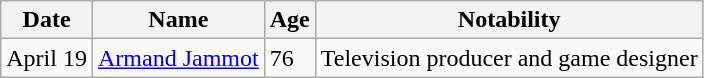<table class="wikitable">
<tr>
<th>Date</th>
<th>Name</th>
<th>Age</th>
<th>Notability</th>
</tr>
<tr>
<td>April 19</td>
<td><a href='#'>Armand Jammot</a></td>
<td>76</td>
<td>Television producer and game designer</td>
</tr>
</table>
